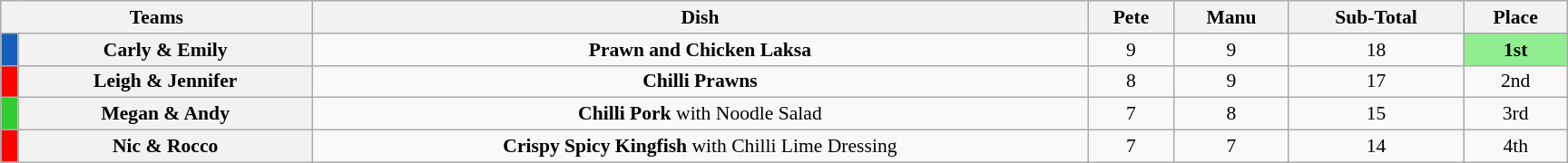<table class="wikitable plainrowheaders" style="text-align:center; font-size:90%; width:80em; margin:auto;">
<tr>
<th colspan=2>Teams</th>
<th>Dish</th>
<th>Pete</th>
<th>Manu</th>
<th>Sub-Total</th>
<th>Place</th>
</tr>
<tr>
<td style="background:#1560BD;text-align: center;"><strong><a href='#'></a></strong></td>
<th>Carly & Emily</th>
<td><strong>Prawn and Chicken Laksa</strong></td>
<td>9</td>
<td>9</td>
<td>18</td>
<td bgcolor=lightgreen><strong>1st</strong></td>
</tr>
<tr>
<td style="background:#FF0000;text-align: center;"><strong><a href='#'></a></strong></td>
<th>Leigh & Jennifer</th>
<td><strong>Chilli Prawns</strong></td>
<td>8</td>
<td>9</td>
<td>17</td>
<td>2nd</td>
</tr>
<tr>
<td style="background:#32CD32;text-align: center;"><strong><a href='#'></a></strong></td>
<th>Megan & Andy</th>
<td><strong>Chilli Pork</strong> with Noodle Salad</td>
<td>7</td>
<td>8</td>
<td>15</td>
<td>3rd</td>
</tr>
<tr>
<td style="background:#FF0000;text-align: center;"><strong><a href='#'></a></strong></td>
<th>Nic & Rocco</th>
<td><strong>Crispy Spicy Kingfish</strong> with Chilli Lime Dressing</td>
<td>7</td>
<td>7</td>
<td>14</td>
<td>4th</td>
</tr>
</table>
